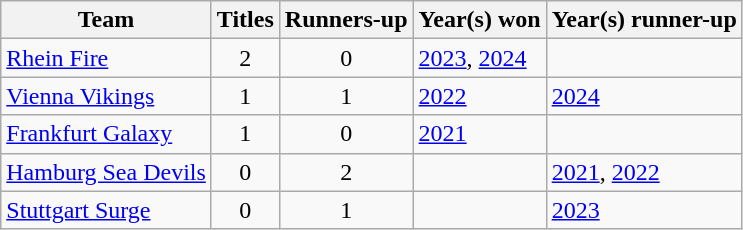<table class="wikitable sortable" style="text-align: center;">
<tr>
<th scope="col">Team</th>
<th scope="col">Titles</th>
<th scope="col">Runners-up</th>
<th scope="col">Year(s) won</th>
<th scope="col">Year(s) runner-up</th>
</tr>
<tr>
<td align=left><a href='#'>Rhein Fire</a></td>
<td>2</td>
<td>0</td>
<td scope="row"  align=left><a href='#'>2023</a>, <a href='#'>2024</a></td>
<td align=left></td>
</tr>
<tr>
<td align=left><a href='#'>Vienna Vikings</a></td>
<td>1</td>
<td>1</td>
<td scope="row"  align=left><a href='#'>2022</a></td>
<td align=left><a href='#'>2024</a></td>
</tr>
<tr>
<td align=left><a href='#'>Frankfurt Galaxy</a></td>
<td>1</td>
<td>0</td>
<td scope="row"  align=left><a href='#'>2021</a></td>
<td align=left></td>
</tr>
<tr>
<td align=left><a href='#'>Hamburg Sea Devils</a></td>
<td>0</td>
<td>2</td>
<td align=left></td>
<td scope="row"  align=left><a href='#'>2021</a>, <a href='#'>2022</a></td>
</tr>
<tr>
<td align=left><a href='#'>Stuttgart Surge</a></td>
<td>0</td>
<td>1</td>
<td align=left></td>
<td scope="row"  align=left><a href='#'>2023</a></td>
</tr>
</table>
